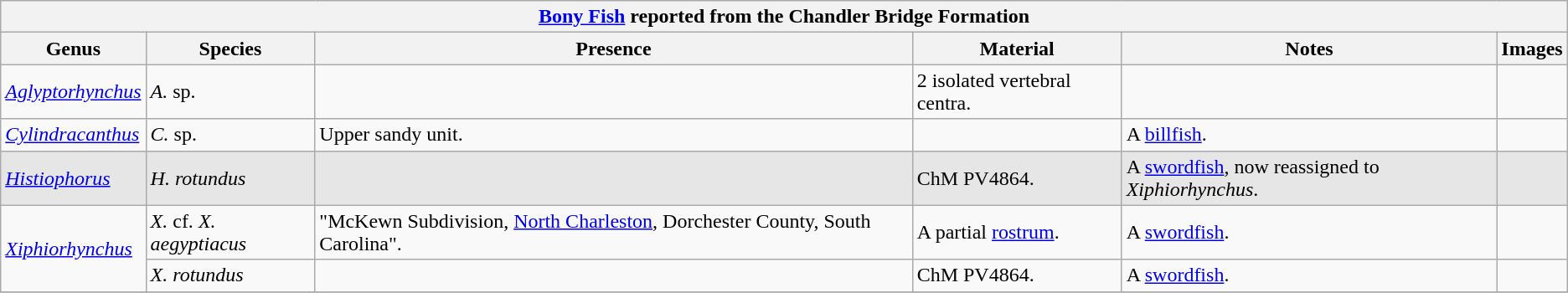<table class="wikitable" align="center">
<tr>
<th colspan="6" align="center"><strong><a href='#'>Bony Fish</a> reported from the Chandler Bridge Formation</strong></th>
</tr>
<tr>
<th>Genus</th>
<th>Species</th>
<th>Presence</th>
<th><strong>Material</strong></th>
<th>Notes</th>
<th>Images</th>
</tr>
<tr>
<td><em><a href='#'>Aglyptorhynchus</a></em></td>
<td><em>A.</em> sp.</td>
<td></td>
<td>2 isolated vertebral centra.</td>
<td></td>
<td></td>
</tr>
<tr>
<td><em><a href='#'>Cylindracanthus</a></em></td>
<td><em>C.</em> sp.</td>
<td>Upper sandy unit.</td>
<td></td>
<td>A <a href='#'>billfish</a>.</td>
<td></td>
</tr>
<tr>
<td style="background:#E6E6E6;"><em><a href='#'>Histiophorus</a></em></td>
<td style="background:#E6E6E6;"><em>H. rotundus</em></td>
<td style="background:#E6E6E6;"></td>
<td style="background:#E6E6E6;">ChM PV4864.</td>
<td style="background:#E6E6E6;">A <a href='#'>swordfish</a>, now reassigned to <em>Xiphiorhynchus</em>.</td>
<td style="background:#E6E6E6;"></td>
</tr>
<tr>
<td rowspan=2><em><a href='#'>Xiphiorhynchus</a></em></td>
<td><em>X.</em> cf. <em>X. aegyptiacus</em></td>
<td>"McKewn Subdivision, <a href='#'>North Charleston</a>, Dorchester County, South Carolina".</td>
<td>A partial <a href='#'>rostrum</a>.</td>
<td>A <a href='#'>swordfish</a>.</td>
<td></td>
</tr>
<tr>
<td><em>X. rotundus</em></td>
<td></td>
<td>ChM PV4864.</td>
<td>A <a href='#'>swordfish</a>.</td>
<td></td>
</tr>
<tr>
</tr>
</table>
